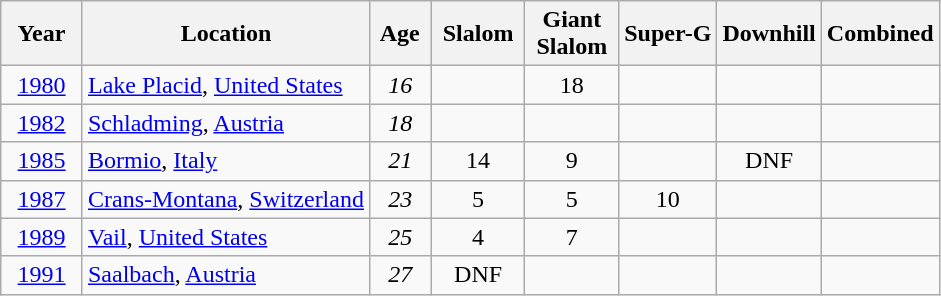<table class=wikitable style="text-align:center">
<tr>
<th>  Year  </th>
<th> Location </th>
<th> Age </th>
<th> Slalom </th>
<th>Giant<br> Slalom </th>
<th>Super-G</th>
<th>Downhill</th>
<th>Combined</th>
</tr>
<tr>
<td><a href='#'>1980</a></td>
<td align=left><a href='#'>Lake Placid</a>, <a href='#'>United States</a></td>
<td><em>16</em></td>
<td></td>
<td>18</td>
<td></td>
<td></td>
<td></td>
</tr>
<tr>
<td><a href='#'>1982</a></td>
<td align=left><a href='#'>Schladming</a>, <a href='#'>Austria</a></td>
<td><em>18</em></td>
<td></td>
<td></td>
<td></td>
<td></td>
<td></td>
</tr>
<tr>
<td><a href='#'>1985</a></td>
<td align=left><a href='#'>Bormio</a>, <a href='#'>Italy</a></td>
<td><em>21</em></td>
<td>14</td>
<td>9</td>
<td></td>
<td>DNF</td>
<td></td>
</tr>
<tr>
<td><a href='#'>1987</a></td>
<td align=left><a href='#'>Crans-Montana</a>, <a href='#'>Switzerland</a></td>
<td><em>23</em></td>
<td>5</td>
<td>5</td>
<td>10</td>
<td></td>
<td></td>
</tr>
<tr>
<td><a href='#'>1989</a></td>
<td align=left><a href='#'>Vail</a>, <a href='#'>United States</a></td>
<td><em>25</em></td>
<td>4</td>
<td>7</td>
<td></td>
<td></td>
<td></td>
</tr>
<tr>
<td><a href='#'>1991</a></td>
<td align=left><a href='#'>Saalbach</a>, <a href='#'>Austria</a></td>
<td><em>27</em></td>
<td>DNF</td>
<td></td>
<td></td>
<td></td>
<td></td>
</tr>
</table>
